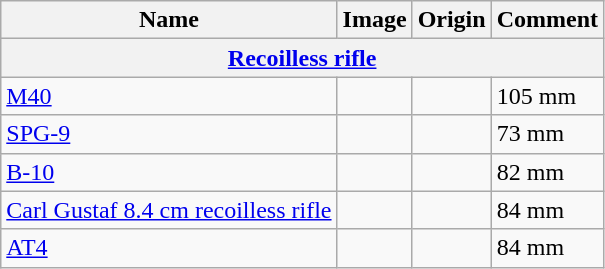<table class="wikitable">
<tr>
<th>Name</th>
<th>Image</th>
<th>Origin</th>
<th>Comment</th>
</tr>
<tr>
<th colspan="4" style="text-align:center;"><a href='#'>Recoilless rifle</a></th>
</tr>
<tr>
<td><a href='#'>M40</a></td>
<td></td>
<td></td>
<td>105 mm</td>
</tr>
<tr>
<td><a href='#'>SPG-9</a></td>
<td></td>
<td></td>
<td>73 mm</td>
</tr>
<tr>
<td><a href='#'>B-10</a></td>
<td></td>
<td></td>
<td>82 mm</td>
</tr>
<tr>
<td><a href='#'>Carl Gustaf 8.4 cm recoilless rifle</a></td>
<td></td>
<td></td>
<td>84 mm</td>
</tr>
<tr>
<td><a href='#'>AT4</a></td>
<td></td>
<td></td>
<td>84 mm</td>
</tr>
</table>
